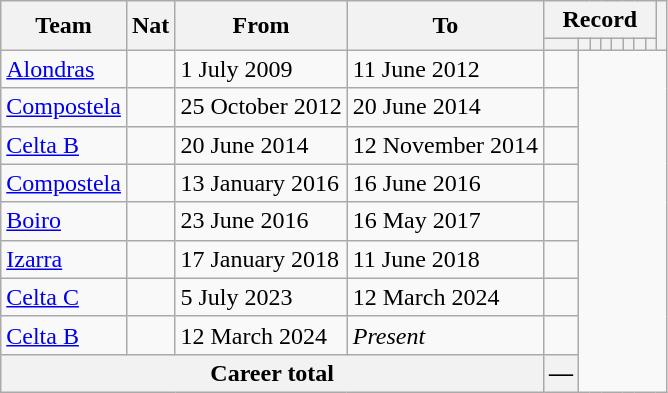<table class="wikitable" style="text-align: center">
<tr>
<th rowspan="2">Team</th>
<th rowspan="2">Nat</th>
<th rowspan="2">From</th>
<th rowspan="2">To</th>
<th colspan="8">Record</th>
<th rowspan=2></th>
</tr>
<tr>
<th></th>
<th></th>
<th></th>
<th></th>
<th></th>
<th></th>
<th></th>
<th></th>
</tr>
<tr>
<td align="left"><a href='#'>Alondras</a></td>
<td></td>
<td align=left>1 July 2009</td>
<td align=left>11 June 2012<br></td>
<td></td>
</tr>
<tr>
<td align="left"><a href='#'>Compostela</a></td>
<td></td>
<td align=left>25 October 2012</td>
<td align=left>20 June 2014<br></td>
<td></td>
</tr>
<tr>
<td align="left"><a href='#'>Celta B</a></td>
<td></td>
<td align=left>20 June 2014</td>
<td align=left>12 November 2014<br></td>
<td></td>
</tr>
<tr>
<td align="left"><a href='#'>Compostela</a></td>
<td></td>
<td align=left>13 January 2016</td>
<td align=left>16 June 2016<br></td>
<td></td>
</tr>
<tr>
<td align="left"><a href='#'>Boiro</a></td>
<td></td>
<td align=left>23 June 2016</td>
<td align=left>16 May 2017<br></td>
<td></td>
</tr>
<tr>
<td align="left"><a href='#'>Izarra</a></td>
<td></td>
<td align=left>17 January 2018</td>
<td align=left>11 June 2018<br></td>
<td></td>
</tr>
<tr>
<td align="left"><a href='#'>Celta C</a></td>
<td></td>
<td align=left>5 July 2023</td>
<td align=left>12 March 2024<br></td>
<td></td>
</tr>
<tr>
<td align="left"><a href='#'>Celta B</a></td>
<td></td>
<td align=left>12 March 2024</td>
<td align=left><em>Present</em><br></td>
<td></td>
</tr>
<tr>
<th colspan=4>Career total<br></th>
<th>—</th>
</tr>
</table>
